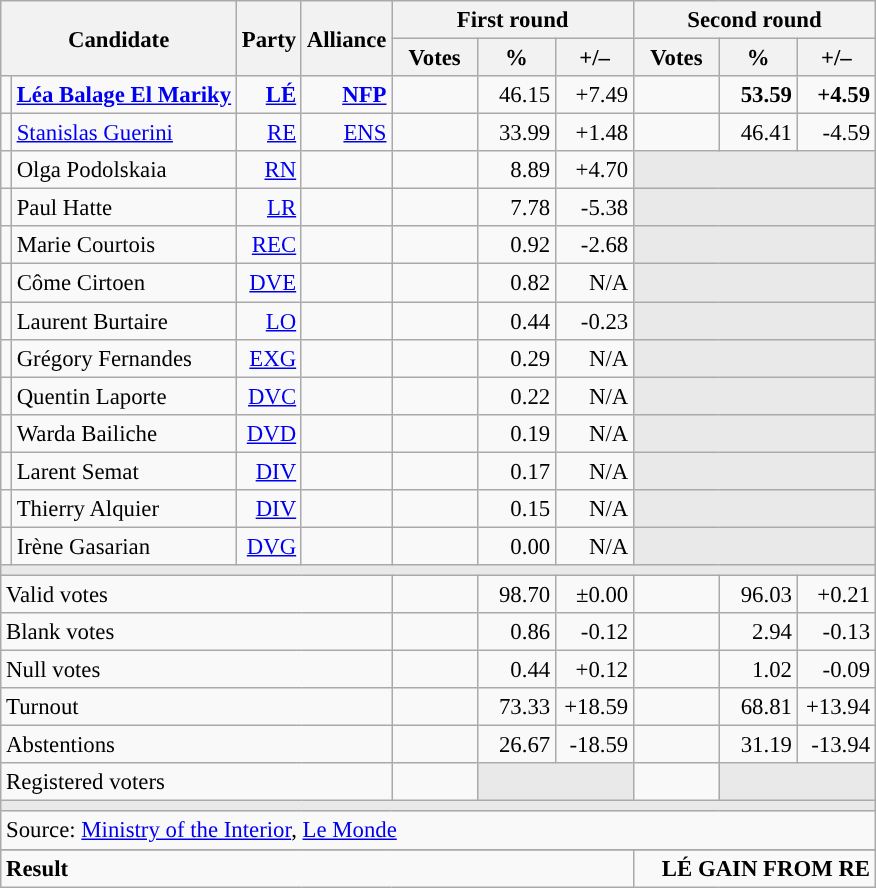<table class="wikitable" style="text-align:right;font-size:95%;">
<tr>
<th rowspan="2" colspan="2">Candidate</th>
<th rowspan="2">Party</th>
<th rowspan="2">Alliance</th>
<th colspan="3">First round</th>
<th colspan="3">Second round</th>
</tr>
<tr>
<th style="width:50px;">Votes</th>
<th style="width:45px;">%</th>
<th style="width:45px;">+/–</th>
<th style="width:50px;">Votes</th>
<th style="width:45px;">%</th>
<th style="width:45px;">+/–</th>
</tr>
<tr>
<td style="color:inherit;background:"></td>
<td style="text-align:left;"><strong><a href='#'>Léa Balage El Mariky</a></strong></td>
<td><a href='#'><strong>LÉ</strong></a></td>
<td><a href='#'><strong>NFP</strong></a></td>
<td></td>
<td>46.15</td>
<td>+7.49</td>
<td><strong></strong></td>
<td><strong>53.59</strong></td>
<td><strong>+4.59</strong></td>
</tr>
<tr>
<td style="color:inherit;background:"></td>
<td style="text-align:left;"><a href='#'>Stanislas Guerini</a></td>
<td><a href='#'>RE</a></td>
<td><a href='#'>ENS</a></td>
<td></td>
<td>33.99</td>
<td>+1.48</td>
<td></td>
<td>46.41</td>
<td>-4.59</td>
</tr>
<tr>
<td style="color:inherit;background:"></td>
<td style="text-align:left;">Olga Podolskaia</td>
<td><a href='#'>RN</a></td>
<td></td>
<td></td>
<td>8.89</td>
<td>+4.70</td>
<td colspan="3" style="background:#E9E9E9;"></td>
</tr>
<tr>
<td style="color:inherit;background:"></td>
<td style="text-align:left;">Paul Hatte</td>
<td><a href='#'>LR</a></td>
<td></td>
<td></td>
<td>7.78</td>
<td>-5.38</td>
<td colspan="3" style="background:#E9E9E9;"></td>
</tr>
<tr>
<td style="color:inherit;background:"></td>
<td style="text-align:left;">Marie Courtois</td>
<td><a href='#'>REC</a></td>
<td></td>
<td></td>
<td>0.92</td>
<td>-2.68</td>
<td colspan="3" style="background:#E9E9E9;"></td>
</tr>
<tr>
<td style="color:inherit;background:"></td>
<td style="text-align:left;">Côme Cirtoen</td>
<td><a href='#'>DVE</a></td>
<td></td>
<td></td>
<td>0.82</td>
<td>N/A</td>
<td colspan="3" style="background:#E9E9E9;"></td>
</tr>
<tr>
<td style="color:inherit;background:"></td>
<td style="text-align:left;">Laurent Burtaire</td>
<td><a href='#'>LO</a></td>
<td></td>
<td></td>
<td>0.44</td>
<td>-0.23</td>
<td colspan="3" style="background:#E9E9E9;"></td>
</tr>
<tr>
<td style="color:inherit;background:"></td>
<td style="text-align:left;">Grégory Fernandes</td>
<td><a href='#'>EXG</a></td>
<td></td>
<td></td>
<td>0.29</td>
<td>N/A</td>
<td colspan="3" style="background:#E9E9E9;"></td>
</tr>
<tr>
<td style="color:inherit;background:"></td>
<td style="text-align:left;">Quentin Laporte</td>
<td><a href='#'>DVC</a></td>
<td></td>
<td></td>
<td>0.22</td>
<td>N/A</td>
<td colspan="3" style="background:#E9E9E9;"></td>
</tr>
<tr>
<td style="color:inherit;background:"></td>
<td style="text-align:left;">Warda Bailiche</td>
<td><a href='#'>DVD</a></td>
<td></td>
<td></td>
<td>0.19</td>
<td>N/A</td>
<td colspan="3" style="background:#E9E9E9;"></td>
</tr>
<tr>
<td style="color:inherit;background:"></td>
<td style="text-align:left;">Larent Semat</td>
<td><a href='#'>DIV</a></td>
<td></td>
<td></td>
<td>0.17</td>
<td>N/A</td>
<td colspan="3" style="background:#E9E9E9;"></td>
</tr>
<tr>
<td style="color:inherit;background:"></td>
<td style="text-align:left;">Thierry Alquier</td>
<td><a href='#'>DIV</a></td>
<td></td>
<td></td>
<td>0.15</td>
<td>N/A</td>
<td colspan="3" style="background:#E9E9E9;"></td>
</tr>
<tr>
<td style="color:inherit;background:"></td>
<td style="text-align:left;">Irène Gasarian</td>
<td><a href='#'>DVG</a></td>
<td></td>
<td></td>
<td>0.00</td>
<td>N/A</td>
<td colspan="3" style="background:#E9E9E9;"></td>
</tr>
<tr>
<td colspan="10" style="background:#E9E9E9;"></td>
</tr>
<tr>
<td colspan="4" style="text-align:left;">Valid votes</td>
<td></td>
<td>98.70</td>
<td>±0.00</td>
<td></td>
<td>96.03</td>
<td>+0.21</td>
</tr>
<tr>
<td colspan="4" style="text-align:left;">Blank votes</td>
<td></td>
<td>0.86</td>
<td>-0.12</td>
<td></td>
<td>2.94</td>
<td>-0.13</td>
</tr>
<tr>
<td colspan="4" style="text-align:left;">Null votes</td>
<td></td>
<td>0.44</td>
<td>+0.12</td>
<td></td>
<td>1.02</td>
<td>-0.09</td>
</tr>
<tr>
<td colspan="4" style="text-align:left;">Turnout</td>
<td></td>
<td>73.33</td>
<td>+18.59</td>
<td></td>
<td>68.81</td>
<td>+13.94</td>
</tr>
<tr>
<td colspan="4" style="text-align:left;">Abstentions</td>
<td></td>
<td>26.67</td>
<td>-18.59</td>
<td></td>
<td>31.19</td>
<td>-13.94</td>
</tr>
<tr>
<td colspan="4" style="text-align:left;">Registered voters</td>
<td></td>
<td colspan="2" style="background:#E9E9E9;"></td>
<td></td>
<td colspan="2" style="background:#E9E9E9;"></td>
</tr>
<tr>
<td colspan="10" style="background:#E9E9E9;"></td>
</tr>
<tr>
<td colspan="10" style="text-align:left;">Source: <a href='#'>Ministry of the Interior</a>, <a href='#'>Le Monde</a></td>
</tr>
<tr>
</tr>
<tr style="font-weight:bold">
<td colspan="7" style="text-align:left;">Result</td>
<td colspan="7" style="background-color:">LÉ GAIN FROM RE</td>
</tr>
</table>
